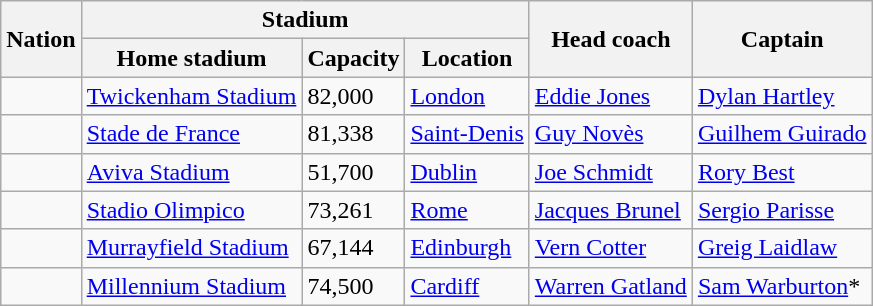<table class="wikitable">
<tr>
<th rowspan="2">Nation</th>
<th colspan="3">Stadium</th>
<th rowspan="2">Head coach</th>
<th rowspan="2">Captain</th>
</tr>
<tr>
<th>Home stadium</th>
<th>Capacity</th>
<th>Location</th>
</tr>
<tr>
<td></td>
<td><a href='#'>Twickenham Stadium</a></td>
<td>82,000</td>
<td><a href='#'>London</a></td>
<td> <a href='#'>Eddie Jones</a></td>
<td><a href='#'>Dylan Hartley</a></td>
</tr>
<tr>
<td></td>
<td><a href='#'>Stade de France</a></td>
<td>81,338</td>
<td><a href='#'>Saint-Denis</a></td>
<td> <a href='#'>Guy Novès</a></td>
<td><a href='#'>Guilhem Guirado</a></td>
</tr>
<tr>
<td></td>
<td><a href='#'>Aviva Stadium</a></td>
<td>51,700</td>
<td><a href='#'>Dublin</a></td>
<td> <a href='#'>Joe Schmidt</a></td>
<td><a href='#'>Rory Best</a></td>
</tr>
<tr>
<td></td>
<td><a href='#'>Stadio Olimpico</a></td>
<td>73,261</td>
<td><a href='#'>Rome</a></td>
<td> <a href='#'>Jacques Brunel</a></td>
<td><a href='#'>Sergio Parisse</a></td>
</tr>
<tr>
<td></td>
<td><a href='#'>Murrayfield Stadium</a></td>
<td>67,144</td>
<td><a href='#'>Edinburgh</a></td>
<td> <a href='#'>Vern Cotter</a></td>
<td><a href='#'>Greig Laidlaw</a></td>
</tr>
<tr>
<td></td>
<td><a href='#'>Millennium Stadium</a></td>
<td>74,500</td>
<td><a href='#'>Cardiff</a></td>
<td> <a href='#'>Warren Gatland</a></td>
<td><a href='#'>Sam Warburton</a>*</td>
</tr>
</table>
